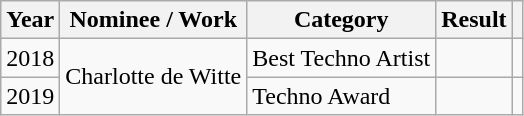<table class=wikitable>
<tr>
<th>Year</th>
<th>Nominee / Work</th>
<th>Category</th>
<th>Result</th>
<th></th>
</tr>
<tr>
<td>2018</td>
<td rowspan=2>Charlotte de Witte</td>
<td>Best Techno Artist</td>
<td></td>
<td></td>
</tr>
<tr>
<td>2019</td>
<td>Techno Award</td>
<td></td>
<td></td>
</tr>
</table>
